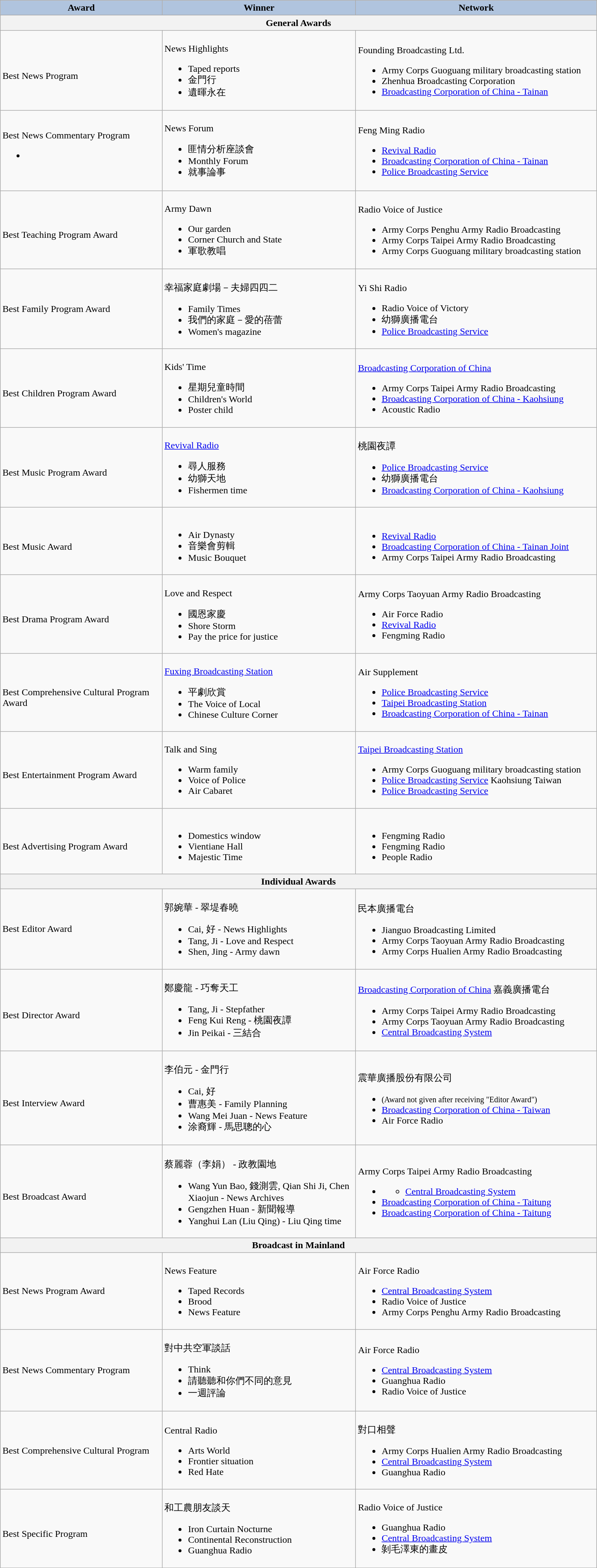<table class="wikitable">
<tr>
<th style="width:200pt; background:LightSteelBlue;">Award</th>
<th style="width:240pt; background:LightSteelBlue;">Winner</th>
<th style="width:300pt; background:LightSteelBlue;">Network</th>
</tr>
<tr>
<th colspan=3 style="text-align:center" style="background:#99CCFF;">General Awards</th>
</tr>
<tr>
<td><br>Best News Program</td>
<td><br>News Highlights<ul><li>Taped reports</li><li>金門行</li><li>遺暉永在</li></ul></td>
<td><br>Founding Broadcasting Ltd.<ul><li>Army Corps Guoguang military broadcasting station</li><li>Zhenhua Broadcasting Corporation</li><li><a href='#'>Broadcasting Corporation of China - Tainan</a></li></ul></td>
</tr>
<tr>
<td>Best News Commentary Program<br><ul><li></li></ul></td>
<td><br>News Forum<ul><li>匪情分析座談會</li><li>Monthly Forum</li><li>就事論事</li></ul></td>
<td><br>Feng Ming Radio<ul><li><a href='#'>Revival Radio</a></li><li><a href='#'>Broadcasting Corporation of China - Tainan</a></li><li><a href='#'>Police Broadcasting Service</a></li></ul></td>
</tr>
<tr>
<td><br>Best Teaching Program Award</td>
<td><br>Army Dawn<ul><li>Our garden</li><li>Corner Church and State</li><li>軍歌教唱</li></ul></td>
<td><br>Radio Voice of Justice<ul><li>Army Corps Penghu Army Radio Broadcasting</li><li>Army Corps Taipei Army Radio Broadcasting</li><li>Army Corps Guoguang military broadcasting station</li></ul></td>
</tr>
<tr>
<td>Best Family Program Award<br></td>
<td><br>幸福家庭劇場－夫婦四四二<ul><li>Family Times</li><li>我們的家庭－愛的蓓蕾</li><li>Women's magazine</li></ul></td>
<td><br>Yi Shi Radio<ul><li>Radio Voice of Victory</li><li>幼獅廣播電台</li><li><a href='#'>Police Broadcasting Service</a></li></ul></td>
</tr>
<tr>
<td><br>Best Children Program Award</td>
<td><br>Kids' Time<ul><li>星期兒童時間</li><li>Children's World</li><li>Poster child</li></ul></td>
<td><br><a href='#'>Broadcasting Corporation of China</a><ul><li>Army Corps Taipei Army Radio Broadcasting</li><li><a href='#'>Broadcasting Corporation of China - Kaohsiung</a></li><li>Acoustic Radio</li></ul></td>
</tr>
<tr>
<td><br>Best Music Program Award</td>
<td><br><a href='#'>Revival Radio</a><ul><li>尋人服務</li><li>幼獅天地</li><li>Fishermen time</li></ul></td>
<td><br>桃園夜譚<ul><li><a href='#'>Police Broadcasting Service</a></li><li>幼獅廣播電台</li><li><a href='#'>Broadcasting Corporation of China - Kaohsiung</a></li></ul></td>
</tr>
<tr>
<td><br>Best Music Award</td>
<td><br><ul><li>Air Dynasty</li><li>音樂會剪輯</li><li>Music Bouquet</li></ul></td>
<td><br><ul><li><a href='#'>Revival Radio</a></li><li><a href='#'>Broadcasting Corporation of China - Tainan Joint</a></li><li>Army Corps Taipei Army Radio Broadcasting</li></ul></td>
</tr>
<tr>
<td><br>Best Drama Program Award</td>
<td><br>Love and Respect<ul><li>國恩家慶</li><li>Shore Storm</li><li>Pay the price for justice</li></ul></td>
<td><br>Army Corps Taoyuan Army Radio Broadcasting<ul><li>Air Force Radio</li><li><a href='#'>Revival Radio</a></li><li>Fengming Radio</li></ul></td>
</tr>
<tr>
<td><br>Best Comprehensive Cultural Program Award</td>
<td><br><a href='#'>Fuxing Broadcasting Station</a><ul><li>平劇欣賞</li><li>The Voice of Local</li><li>Chinese Culture Corner</li></ul></td>
<td><br>Air Supplement<ul><li><a href='#'>Police Broadcasting Service</a></li><li><a href='#'>Taipei Broadcasting Station</a></li><li><a href='#'>Broadcasting Corporation of China - Tainan</a></li></ul></td>
</tr>
<tr>
<td><br>Best Entertainment Program Award</td>
<td><br>Talk and Sing<ul><li>Warm family</li><li>Voice of Police</li><li>Air Cabaret</li></ul></td>
<td><br><a href='#'>Taipei Broadcasting Station</a><ul><li>Army Corps Guoguang military broadcasting station</li><li><a href='#'>Police Broadcasting Service</a> Kaohsiung Taiwan</li><li><a href='#'>Police Broadcasting Service</a></li></ul></td>
</tr>
<tr>
<td><br>Best Advertising Program Award</td>
<td><br><ul><li>Domestics window</li><li>Vientiane Hall</li><li>Majestic Time</li></ul></td>
<td><br><ul><li>Fengming Radio</li><li>Fengming Radio</li><li>People Radio</li></ul></td>
</tr>
<tr>
<th colspan=3 style="text-align:center" style="background:#99CCFF;">Individual Awards</th>
</tr>
<tr>
<td>Best Editor Award<br></td>
<td><br>郭婉華 - 翠堤春曉<ul><li>Cai, 好 - News Highlights</li><li>Tang, Ji - Love and Respect</li><li>Shen, Jing - Army dawn</li></ul></td>
<td><br>民本廣播電台<ul><li>Jianguo Broadcasting Limited</li><li>Army Corps Taoyuan Army Radio Broadcasting</li><li>Army Corps Hualien Army Radio Broadcasting</li></ul></td>
</tr>
<tr>
<td><br>Best Director Award</td>
<td><br>鄭慶龍 - 巧奪天工<ul><li>Tang, Ji - Stepfather</li><li>Feng Kui Reng - 桃園夜譚</li><li>Jin Peikai - 三結合</li></ul></td>
<td><br><a href='#'>Broadcasting Corporation of China</a> 嘉義廣播電台<ul><li>Army Corps Taipei Army Radio Broadcasting</li><li>Army Corps Taoyuan Army Radio Broadcasting</li><li><a href='#'>Central Broadcasting System</a></li></ul></td>
</tr>
<tr>
<td><br>Best Interview Award</td>
<td><br>李伯元 - 金門行<ul><li>Cai, 好</li><li>曹惠美 - Family Planning</li><li>Wang Mei Juan - News Feature</li><li>涂裔輝 - 馬思聰的心</li></ul></td>
<td><br>震華廣播股份有限公司<ul><li><small>(Award not given after receiving "Editor Award")</small></li><li><a href='#'>Broadcasting Corporation of China - Taiwan</a></li><li>Air Force Radio</li></ul></td>
</tr>
<tr>
<td><br>Best Broadcast Award</td>
<td><br>蔡麗蓉（李娟） - 政教園地<ul><li>Wang Yun Bao, 錢測雲, Qian Shi Ji, Chen Xiaojun - News Archives</li><li>Gengzhen Huan - 新聞報導</li><li>Yanghui Lan (Liu Qing) - Liu Qing time</li></ul></td>
<td><br>Army Corps Taipei Army Radio Broadcasting<ul><li><ul><li><a href='#'>Central Broadcasting System</a></li></ul></li><li><a href='#'>Broadcasting Corporation of China - Taitung</a></li><li><a href='#'>Broadcasting Corporation of China - Taitung</a></li></ul></td>
</tr>
<tr>
<th colspan=3 style="text-align:center" style="background:#99CCFF;">Broadcast in Mainland</th>
</tr>
<tr>
<td>Best News Program Award<br></td>
<td><br>News Feature<ul><li>Taped Records</li><li>Brood</li><li>News Feature</li></ul></td>
<td><br>Air Force Radio<ul><li><a href='#'>Central Broadcasting System</a></li><li>Radio Voice of Justice</li><li>Army Corps Penghu Army Radio Broadcasting</li></ul></td>
</tr>
<tr>
<td>Best News Commentary Program</td>
<td><br>對中共空軍談話<ul><li>Think</li><li>請聽聽和你們不同的意見</li><li>一週評論</li></ul></td>
<td><br>Air Force Radio<ul><li><a href='#'>Central Broadcasting System</a></li><li>Guanghua Radio</li><li>Radio Voice of Justice</li></ul></td>
</tr>
<tr>
<td>Best Comprehensive Cultural Program</td>
<td><br>Central Radio<ul><li>Arts World</li><li>Frontier situation</li><li>Red Hate</li></ul></td>
<td><br>對口相聲<ul><li>Army Corps Hualien Army Radio Broadcasting</li><li><a href='#'>Central Broadcasting System</a></li><li>Guanghua Radio</li></ul></td>
</tr>
<tr>
<td><br>Best Specific Program</td>
<td><br>和工農朋友談天<ul><li>Iron Curtain Nocturne</li><li>Continental Reconstruction</li><li>Guanghua Radio</li></ul></td>
<td><br>Radio Voice of Justice<ul><li>Guanghua Radio</li><li><a href='#'>Central Broadcasting System</a></li><li>剝毛澤東的畫皮</li></ul></td>
</tr>
</table>
